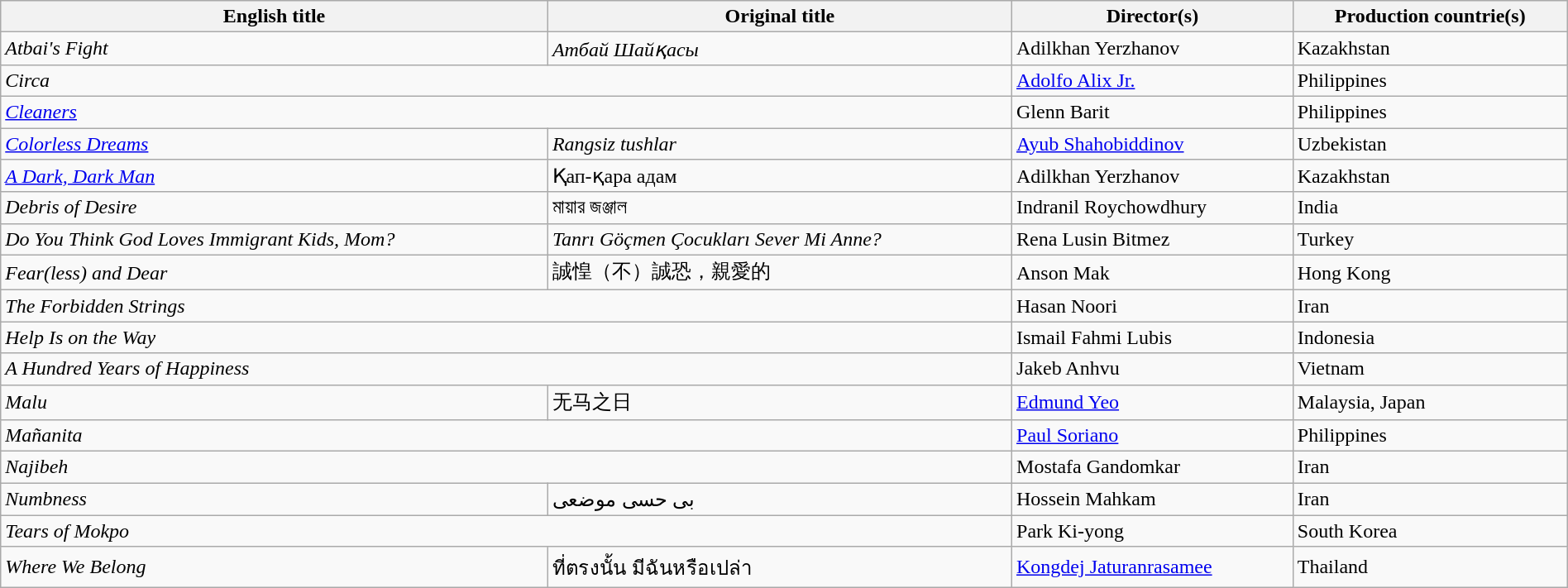<table class="sortable wikitable" style="width:100%; margin-bottom:4px">
<tr>
<th scope="col">English title</th>
<th scope="col">Original title</th>
<th scope="col">Director(s)</th>
<th scope="col">Production countrie(s)</th>
</tr>
<tr>
<td><em>Atbai's Fight</em></td>
<td><em>Атбай Шайқасы</em></td>
<td>Adilkhan Yerzhanov</td>
<td>Kazakhstan</td>
</tr>
<tr>
<td colspan="2"><em>Circa</em></td>
<td><a href='#'>Adolfo Alix Jr.</a></td>
<td>Philippines</td>
</tr>
<tr>
<td colspan="2"><em><a href='#'>Cleaners</a></em></td>
<td>Glenn Barit</td>
<td>Philippines</td>
</tr>
<tr>
<td><em><a href='#'>Colorless Dreams</a></em></td>
<td><em>Rangsiz tushlar</em></td>
<td><a href='#'>Ayub Shahobiddinov</a></td>
<td>Uzbekistan</td>
</tr>
<tr>
<td><em><a href='#'>A Dark, Dark Man</a></em></td>
<td>Қап-қара адам</td>
<td>Adilkhan Yerzhanov</td>
<td>Kazakhstan</td>
</tr>
<tr>
<td><em>Debris of Desire</em></td>
<td>মায়ার জঞ্জাল</td>
<td>Indranil Roychowdhury</td>
<td>India</td>
</tr>
<tr>
<td><em>Do You Think God Loves Immigrant Kids, Mom?</em></td>
<td><em>Tanrı Göçmen Çocukları Sever Mi Anne?</em></td>
<td>Rena Lusin Bitmez</td>
<td>Turkey</td>
</tr>
<tr>
<td><em>Fear(less) and Dear</em></td>
<td>誠惶（不）誠恐，親愛的</td>
<td>Anson Mak</td>
<td>Hong Kong</td>
</tr>
<tr>
<td colspan="2"><em>The Forbidden Strings</em></td>
<td>Hasan Noori</td>
<td>Iran</td>
</tr>
<tr>
<td colspan="2"><em>Help Is on the Way</em></td>
<td>Ismail Fahmi Lubis</td>
<td>Indonesia</td>
</tr>
<tr>
<td colspan="2"><em>A Hundred Years of Happiness</em></td>
<td>Jakeb Anhvu</td>
<td>Vietnam</td>
</tr>
<tr>
<td><em>Malu</em></td>
<td>无马之日</td>
<td><a href='#'>Edmund Yeo</a></td>
<td>Malaysia, Japan</td>
</tr>
<tr>
<td colspan="2"><em>Mañanita</em></td>
<td><a href='#'>Paul Soriano</a></td>
<td>Philippines</td>
</tr>
<tr>
<td colspan="2"><em>Najibeh</em></td>
<td>Mostafa Gandomkar</td>
<td>Iran</td>
</tr>
<tr>
<td><em>Numbness</em></td>
<td>بی حسی موضعی</td>
<td>Hossein Mahkam</td>
<td>Iran</td>
</tr>
<tr>
<td colspan="2"><em>Tears of Mokpo</em></td>
<td>Park Ki-yong</td>
<td>South Korea</td>
</tr>
<tr>
<td><em>Where We Belong</em></td>
<td>ที่ตรงนั้น มีฉันหรือเปล่า</td>
<td><a href='#'>Kongdej Jaturanrasamee</a></td>
<td>Thailand</td>
</tr>
</table>
